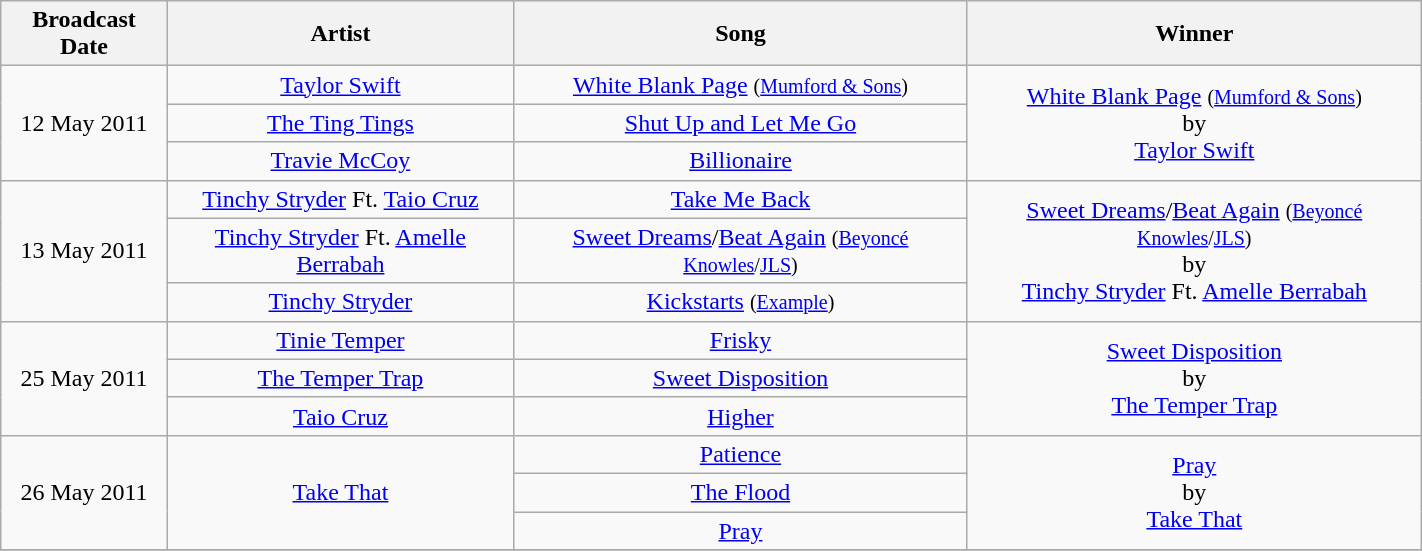<table class="wikitable" style="text-align:center" width=75%>
<tr>
<th>Broadcast Date</th>
<th>Artist</th>
<th>Song</th>
<th>Winner</th>
</tr>
<tr>
<td rowspan="3">12 May 2011</td>
<td><a href='#'>Taylor Swift</a></td>
<td><a href='#'>White Blank Page</a> <small>(<a href='#'>Mumford & Sons</a>)</small></td>
<td rowspan="3"><a href='#'>White Blank Page</a> <small>(<a href='#'>Mumford & Sons</a>)</small><br>by<br><a href='#'>Taylor Swift</a></td>
</tr>
<tr>
<td><a href='#'>The Ting Tings</a></td>
<td><a href='#'>Shut Up and Let Me Go</a></td>
</tr>
<tr>
<td><a href='#'>Travie McCoy</a></td>
<td><a href='#'>Billionaire</a></td>
</tr>
<tr>
<td rowspan="3">13 May 2011</td>
<td><a href='#'>Tinchy Stryder</a> Ft. <a href='#'>Taio Cruz</a></td>
<td><a href='#'>Take Me Back</a></td>
<td rowspan="3"><a href='#'>Sweet Dreams</a>/<a href='#'>Beat Again</a> <small>(<a href='#'>Beyoncé Knowles</a>/<a href='#'>JLS</a>)</small><br>by<br><a href='#'>Tinchy Stryder</a> Ft. <a href='#'>Amelle Berrabah</a></td>
</tr>
<tr>
<td><a href='#'>Tinchy Stryder</a> Ft. <a href='#'>Amelle Berrabah</a></td>
<td><a href='#'>Sweet Dreams</a>/<a href='#'>Beat Again</a> <small>(<a href='#'>Beyoncé Knowles</a>/<a href='#'>JLS</a>)</small></td>
</tr>
<tr>
<td><a href='#'>Tinchy Stryder</a></td>
<td><a href='#'>Kickstarts</a> <small>(<a href='#'>Example</a>)</small></td>
</tr>
<tr>
<td rowspan="3">25 May 2011</td>
<td><a href='#'>Tinie Temper</a></td>
<td><a href='#'>Frisky</a></td>
<td rowspan="3"><a href='#'>Sweet Disposition</a><br>by<br><a href='#'>The Temper Trap</a></td>
</tr>
<tr>
<td><a href='#'>The Temper Trap</a></td>
<td><a href='#'>Sweet Disposition</a></td>
</tr>
<tr>
<td><a href='#'>Taio Cruz</a></td>
<td><a href='#'>Higher</a></td>
</tr>
<tr>
<td rowspan="3">26 May 2011</td>
<td rowspan="3"><a href='#'>Take That</a></td>
<td><a href='#'>Patience</a></td>
<td rowspan="3"><a href='#'>Pray</a><br>by<br><a href='#'>Take That</a></td>
</tr>
<tr>
<td><a href='#'>The Flood</a></td>
</tr>
<tr>
<td><a href='#'>Pray</a></td>
</tr>
<tr>
</tr>
</table>
